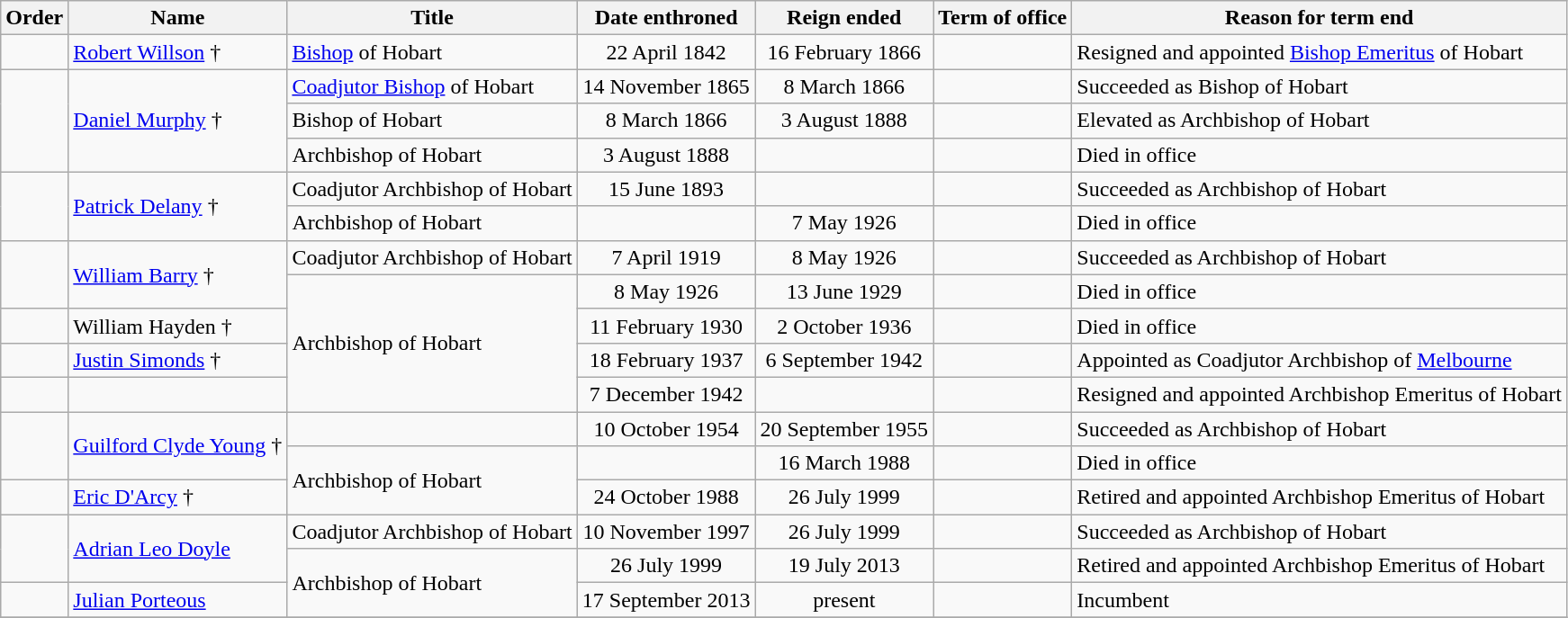<table class="wikitable">
<tr>
<th>Order</th>
<th>Name</th>
<th>Title</th>
<th>Date enthroned</th>
<th>Reign ended</th>
<th>Term of office</th>
<th>Reason for term end</th>
</tr>
<tr>
<td align="center"></td>
<td><a href='#'>Robert Willson</a> †</td>
<td><a href='#'>Bishop</a> of Hobart</td>
<td align="center">22 April 1842</td>
<td align="center">16 February 1866</td>
<td align="right"></td>
<td>Resigned and appointed <a href='#'>Bishop Emeritus</a> of Hobart</td>
</tr>
<tr>
<td rowspan=3 align="center"></td>
<td rowspan=3><a href='#'>Daniel Murphy</a> †</td>
<td><a href='#'>Coadjutor Bishop</a> of Hobart</td>
<td align="center">14 November 1865</td>
<td align="center">8 March 1866</td>
<td align="right"></td>
<td>Succeeded as Bishop of Hobart</td>
</tr>
<tr>
<td>Bishop of Hobart</td>
<td align="center">8 March 1866</td>
<td align="center">3 August 1888</td>
<td align="right"></td>
<td>Elevated as Archbishop of Hobart</td>
</tr>
<tr>
<td>Archbishop of Hobart</td>
<td align="center">3 August 1888</td>
<td align="center"></td>
<td align="right"></td>
<td>Died in office</td>
</tr>
<tr>
<td rowspan=2 align="center"></td>
<td rowspan=2><a href='#'>Patrick Delany</a> †</td>
<td>Coadjutor Archbishop of Hobart</td>
<td align="center">15 June 1893</td>
<td align="center"></td>
<td align="right"></td>
<td>Succeeded as Archbishop of Hobart</td>
</tr>
<tr>
<td>Archbishop of Hobart</td>
<td align="center"></td>
<td align="center">7 May 1926</td>
<td align="right"></td>
<td>Died in office</td>
</tr>
<tr>
<td rowspan=2 align="center"></td>
<td rowspan=2><a href='#'>William Barry</a> †</td>
<td>Coadjutor Archbishop of Hobart</td>
<td align="center">7 April 1919</td>
<td align="center">8 May 1926</td>
<td align="right"></td>
<td>Succeeded as Archbishop of Hobart</td>
</tr>
<tr>
<td rowspan=4>Archbishop of Hobart</td>
<td align="center">8 May 1926</td>
<td align="center">13 June 1929</td>
<td align="right"></td>
<td>Died in office</td>
</tr>
<tr>
<td align="center"></td>
<td>William Hayden †</td>
<td align="center">11 February 1930</td>
<td align="center">2 October 1936</td>
<td align="right"></td>
<td>Died in office</td>
</tr>
<tr>
<td align="center"></td>
<td><a href='#'>Justin Simonds</a> †</td>
<td align="center">18 February 1937</td>
<td align="center">6 September 1942</td>
<td align="right"></td>
<td>Appointed as Coadjutor Archbishop of <a href='#'>Melbourne</a></td>
</tr>
<tr>
<td align="center"></td>
<td></td>
<td align="center">7 December 1942</td>
<td align="center"></td>
<td align="right"></td>
<td>Resigned and appointed Archbishop Emeritus of Hobart</td>
</tr>
<tr>
<td rowspan=2 align="center"></td>
<td rowspan=2><a href='#'>Guilford Clyde Young</a> †</td>
<td></td>
<td align="center">10 October 1954</td>
<td align="center">20 September 1955</td>
<td align="right"></td>
<td>Succeeded as Archbishop of Hobart</td>
</tr>
<tr>
<td rowspan=2>Archbishop of Hobart</td>
<td align="center"></td>
<td align="center">16 March 1988</td>
<td align="right"></td>
<td>Died in office</td>
</tr>
<tr>
<td align="center"></td>
<td><a href='#'>Eric D'Arcy</a> †</td>
<td align="center">24 October 1988</td>
<td align="center">26 July 1999</td>
<td align="right"></td>
<td>Retired and appointed Archbishop Emeritus of Hobart</td>
</tr>
<tr>
<td rowspan=2 align="center"></td>
<td rowspan=2><a href='#'>Adrian Leo Doyle</a></td>
<td>Coadjutor Archbishop of Hobart</td>
<td align="center">10 November 1997</td>
<td align="center">26 July 1999</td>
<td align="right"></td>
<td>Succeeded as Archbishop of Hobart</td>
</tr>
<tr>
<td rowspan=2>Archbishop of Hobart</td>
<td align="center">26 July 1999</td>
<td align="center">19 July 2013</td>
<td align="right"></td>
<td>Retired and appointed Archbishop Emeritus of Hobart</td>
</tr>
<tr>
<td align="center"></td>
<td><a href='#'>Julian Porteous</a></td>
<td align="center">17 September 2013</td>
<td align="center">present</td>
<td align="right"></td>
<td>Incumbent</td>
</tr>
<tr>
</tr>
</table>
